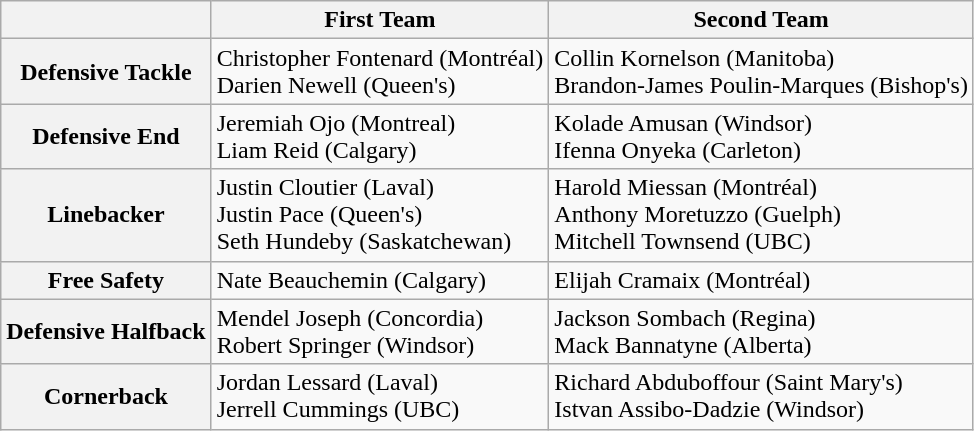<table class="wikitable">
<tr>
<th></th>
<th>First Team</th>
<th>Second Team</th>
</tr>
<tr>
<th>Defensive Tackle</th>
<td>Christopher Fontenard (Montréal)<br>Darien Newell (Queen's)</td>
<td>Collin Kornelson (Manitoba)<br>Brandon-James Poulin-Marques (Bishop's)</td>
</tr>
<tr>
<th>Defensive End</th>
<td>Jeremiah Ojo (Montreal)<br>Liam Reid (Calgary)</td>
<td>Kolade Amusan (Windsor)<br>Ifenna Onyeka (Carleton)</td>
</tr>
<tr>
<th>Linebacker</th>
<td>Justin Cloutier (Laval)<br>Justin Pace (Queen's)<br>Seth Hundeby (Saskatchewan)</td>
<td>Harold Miessan (Montréal)<br>Anthony Moretuzzo (Guelph)<br>Mitchell Townsend (UBC)</td>
</tr>
<tr>
<th>Free Safety</th>
<td>Nate Beauchemin (Calgary)</td>
<td>Elijah Cramaix (Montréal)</td>
</tr>
<tr>
<th>Defensive Halfback</th>
<td>Mendel Joseph (Concordia)<br>Robert Springer (Windsor)</td>
<td>Jackson Sombach (Regina)<br>Mack Bannatyne (Alberta)</td>
</tr>
<tr>
<th>Cornerback</th>
<td>Jordan Lessard (Laval)<br>Jerrell Cummings (UBC)</td>
<td>Richard Abduboffour (Saint Mary's)<br>Istvan Assibo-Dadzie (Windsor)</td>
</tr>
</table>
